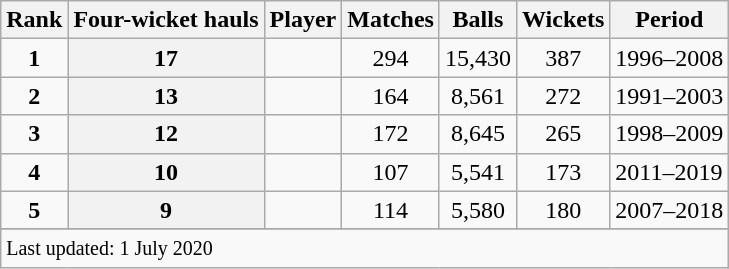<table class="wikitable plainrowheaders sortable">
<tr>
<th scope=col>Rank</th>
<th scope=col>Four-wicket hauls</th>
<th scope=col>Player</th>
<th scope=col>Matches</th>
<th scope=col>Balls</th>
<th scope=col>Wickets</th>
<th scope=col>Period</th>
</tr>
<tr>
<td align=center><strong>1</strong></td>
<th scope="row" style="text-align:center;">17</th>
<td></td>
<td align=center>294</td>
<td align=center>15,430</td>
<td align=center>387</td>
<td>1996–2008</td>
</tr>
<tr>
<td align=center><strong>2</strong></td>
<th scope=row style=text-align:center;>13</th>
<td></td>
<td align=center>164</td>
<td align=center>8,561</td>
<td align=center>272</td>
<td>1991–2003</td>
</tr>
<tr>
<td align=center><strong>3</strong></td>
<th scope=row style=text-align:center;>12</th>
<td></td>
<td align=center>172</td>
<td align=center>8,645</td>
<td align=center>265</td>
<td>1998–2009</td>
</tr>
<tr>
<td align=center><strong>4</strong></td>
<th scope=row style=text-align:center;>10</th>
<td></td>
<td align=center>107</td>
<td align=center>5,541</td>
<td align=center>173</td>
<td>2011–2019</td>
</tr>
<tr>
<td align=center><strong>5</strong></td>
<th scope=row style=text-align:center;>9</th>
<td></td>
<td align=center>114</td>
<td align=center>5,580</td>
<td align=center>180</td>
<td>2007–2018</td>
</tr>
<tr>
</tr>
<tr class=sortbottom>
<td colspan=7><small>Last updated: 1 July 2020</small></td>
</tr>
</table>
